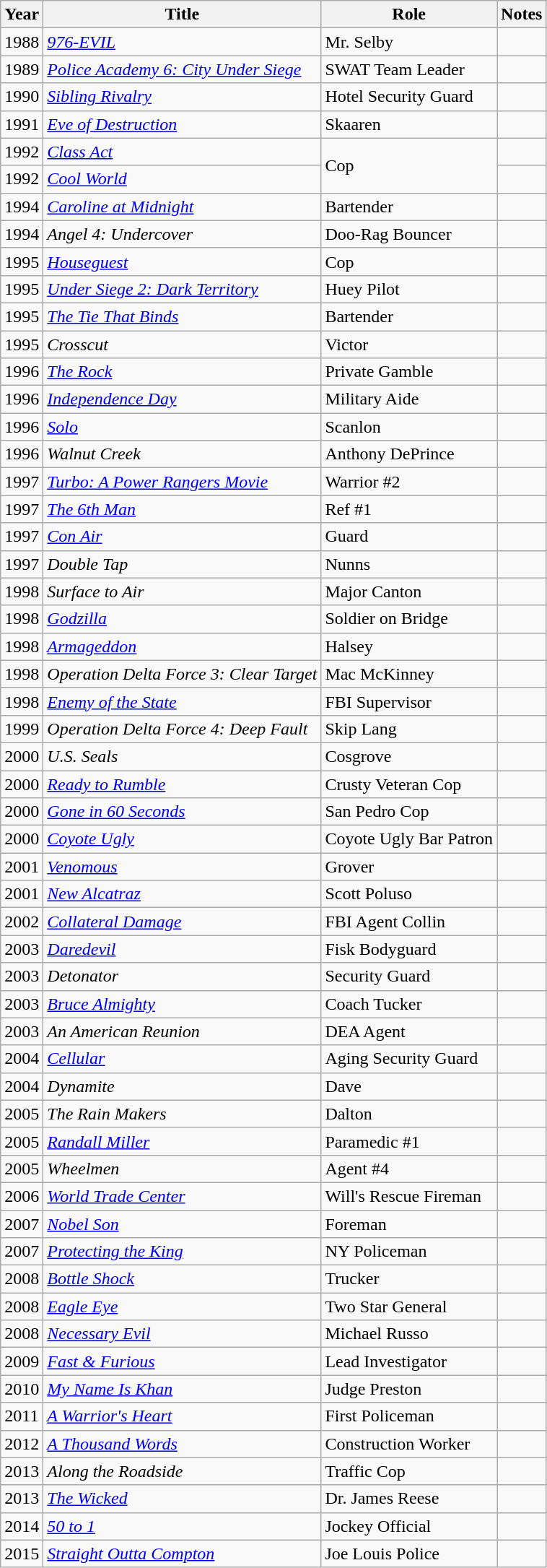<table class="wikitable sortable">
<tr>
<th>Year</th>
<th>Title</th>
<th>Role</th>
<th>Notes</th>
</tr>
<tr>
<td>1988</td>
<td><em><a href='#'>976-EVIL</a></em></td>
<td>Mr. Selby</td>
<td></td>
</tr>
<tr>
<td>1989</td>
<td><em><a href='#'>Police Academy 6: City Under Siege</a></em></td>
<td>SWAT Team Leader</td>
<td></td>
</tr>
<tr>
<td>1990</td>
<td><a href='#'><em>Sibling Rivalry</em></a></td>
<td>Hotel Security Guard</td>
<td></td>
</tr>
<tr>
<td>1991</td>
<td><a href='#'><em>Eve of Destruction</em></a></td>
<td>Skaaren</td>
<td></td>
</tr>
<tr>
<td>1992</td>
<td><em><a href='#'>Class Act</a></em></td>
<td rowspan="2">Cop</td>
<td></td>
</tr>
<tr>
<td>1992</td>
<td><em><a href='#'>Cool World</a></em></td>
<td></td>
</tr>
<tr>
<td>1994</td>
<td><em><a href='#'>Caroline at Midnight</a></em></td>
<td>Bartender</td>
<td></td>
</tr>
<tr>
<td>1994</td>
<td><em>Angel 4: Undercover</em></td>
<td>Doo-Rag Bouncer</td>
<td></td>
</tr>
<tr>
<td>1995</td>
<td><em><a href='#'>Houseguest</a></em></td>
<td>Cop</td>
<td></td>
</tr>
<tr>
<td>1995</td>
<td><em><a href='#'>Under Siege 2: Dark Territory</a></em></td>
<td>Huey Pilot</td>
<td></td>
</tr>
<tr>
<td>1995</td>
<td><a href='#'><em>The Tie That Binds</em></a></td>
<td>Bartender</td>
<td></td>
</tr>
<tr>
<td>1995</td>
<td><em>Crosscut</em></td>
<td>Victor</td>
<td></td>
</tr>
<tr>
<td>1996</td>
<td><a href='#'><em>The Rock</em></a></td>
<td>Private Gamble</td>
<td></td>
</tr>
<tr>
<td>1996</td>
<td><a href='#'><em>Independence Day</em></a></td>
<td>Military Aide</td>
<td></td>
</tr>
<tr>
<td>1996</td>
<td><a href='#'><em>Solo</em></a></td>
<td>Scanlon</td>
<td></td>
</tr>
<tr>
<td>1996</td>
<td><em>Walnut Creek</em></td>
<td>Anthony DePrince</td>
<td></td>
</tr>
<tr>
<td>1997</td>
<td><em><a href='#'>Turbo: A Power Rangers Movie</a></em></td>
<td>Warrior #2</td>
<td></td>
</tr>
<tr>
<td>1997</td>
<td><em><a href='#'>The 6th Man</a></em></td>
<td>Ref #1</td>
<td></td>
</tr>
<tr>
<td>1997</td>
<td><em><a href='#'>Con Air</a></em></td>
<td>Guard</td>
<td></td>
</tr>
<tr>
<td>1997</td>
<td><em>Double Tap</em></td>
<td>Nunns</td>
<td></td>
</tr>
<tr>
<td>1998</td>
<td><em>Surface to Air</em></td>
<td>Major Canton</td>
<td></td>
</tr>
<tr>
<td>1998</td>
<td><a href='#'><em>Godzilla</em></a></td>
<td>Soldier on Bridge</td>
<td></td>
</tr>
<tr>
<td>1998</td>
<td><a href='#'><em>Armageddon</em></a></td>
<td>Halsey</td>
<td></td>
</tr>
<tr>
<td>1998</td>
<td><em>Operation Delta Force 3: Clear Target</em></td>
<td>Mac McKinney</td>
<td></td>
</tr>
<tr>
<td>1998</td>
<td><a href='#'><em>Enemy of the State</em></a></td>
<td>FBI Supervisor</td>
<td></td>
</tr>
<tr>
<td>1999</td>
<td><em>Operation Delta Force 4: Deep Fault</em></td>
<td>Skip Lang</td>
<td></td>
</tr>
<tr>
<td>2000</td>
<td><em>U.S. Seals</em></td>
<td>Cosgrove</td>
<td></td>
</tr>
<tr>
<td>2000</td>
<td><em><a href='#'>Ready to Rumble</a></em></td>
<td>Crusty Veteran Cop</td>
<td></td>
</tr>
<tr>
<td>2000</td>
<td><a href='#'><em>Gone in 60 Seconds</em></a></td>
<td>San Pedro Cop</td>
<td></td>
</tr>
<tr>
<td>2000</td>
<td><a href='#'><em>Coyote Ugly</em></a></td>
<td>Coyote Ugly Bar Patron</td>
<td></td>
</tr>
<tr>
<td>2001</td>
<td><a href='#'><em>Venomous</em></a></td>
<td>Grover</td>
<td></td>
</tr>
<tr>
<td>2001</td>
<td><em><a href='#'>New Alcatraz</a></em></td>
<td>Scott Poluso</td>
<td></td>
</tr>
<tr>
<td>2002</td>
<td><a href='#'><em>Collateral Damage</em></a></td>
<td>FBI Agent Collin</td>
<td></td>
</tr>
<tr>
<td>2003</td>
<td><a href='#'><em>Daredevil</em></a></td>
<td>Fisk Bodyguard</td>
<td></td>
</tr>
<tr>
<td>2003</td>
<td><em>Detonator</em></td>
<td>Security Guard</td>
<td></td>
</tr>
<tr>
<td>2003</td>
<td><em><a href='#'>Bruce Almighty</a></em></td>
<td>Coach Tucker</td>
<td></td>
</tr>
<tr>
<td>2003</td>
<td><em>An American Reunion</em></td>
<td>DEA Agent</td>
<td></td>
</tr>
<tr>
<td>2004</td>
<td><a href='#'><em>Cellular</em></a></td>
<td>Aging Security Guard</td>
<td></td>
</tr>
<tr>
<td>2004</td>
<td><em>Dynamite</em></td>
<td>Dave</td>
<td></td>
</tr>
<tr>
<td>2005</td>
<td><em>The Rain Makers</em></td>
<td>Dalton</td>
<td></td>
</tr>
<tr>
<td>2005</td>
<td><em><a href='#'>Randall Miller</a></em></td>
<td>Paramedic #1</td>
<td></td>
</tr>
<tr>
<td>2005</td>
<td><em>Wheelmen</em></td>
<td>Agent #4</td>
<td></td>
</tr>
<tr>
<td>2006</td>
<td><a href='#'><em>World Trade Center</em></a></td>
<td>Will's Rescue Fireman</td>
<td></td>
</tr>
<tr>
<td>2007</td>
<td><em><a href='#'>Nobel Son</a></em></td>
<td>Foreman</td>
<td></td>
</tr>
<tr>
<td>2007</td>
<td><em><a href='#'>Protecting the King</a></em></td>
<td>NY Policeman</td>
<td></td>
</tr>
<tr>
<td>2008</td>
<td><em><a href='#'>Bottle Shock</a></em></td>
<td>Trucker</td>
<td></td>
</tr>
<tr>
<td>2008</td>
<td><em><a href='#'>Eagle Eye</a></em></td>
<td>Two Star General</td>
<td></td>
</tr>
<tr>
<td>2008</td>
<td><a href='#'><em>Necessary Evil</em></a></td>
<td>Michael Russo</td>
<td></td>
</tr>
<tr>
<td>2009</td>
<td><a href='#'><em>Fast & Furious</em></a></td>
<td>Lead Investigator</td>
<td></td>
</tr>
<tr>
<td>2010</td>
<td><em><a href='#'>My Name Is Khan</a></em></td>
<td>Judge Preston</td>
<td></td>
</tr>
<tr>
<td>2011</td>
<td><em><a href='#'>A Warrior's Heart</a></em></td>
<td>First Policeman</td>
<td></td>
</tr>
<tr>
<td>2012</td>
<td><a href='#'><em>A Thousand Words</em></a></td>
<td>Construction Worker</td>
<td></td>
</tr>
<tr>
<td>2013</td>
<td><em>Along the Roadside</em></td>
<td>Traffic Cop</td>
<td></td>
</tr>
<tr>
<td>2013</td>
<td><a href='#'><em>The Wicked</em></a></td>
<td>Dr. James Reese</td>
<td></td>
</tr>
<tr>
<td>2014</td>
<td><em><a href='#'>50 to 1</a></em></td>
<td>Jockey Official</td>
<td></td>
</tr>
<tr>
<td>2015</td>
<td><a href='#'><em>Straight Outta Compton</em></a></td>
<td>Joe Louis Police</td>
<td></td>
</tr>
</table>
